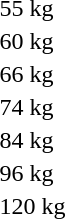<table>
<tr>
<td rowspan=2>55 kg</td>
<td rowspan=2></td>
<td rowspan=2></td>
<td></td>
</tr>
<tr>
<td></td>
</tr>
<tr>
<td rowspan=2>60 kg</td>
<td rowspan=2></td>
<td rowspan=2></td>
<td></td>
</tr>
<tr>
<td></td>
</tr>
<tr>
<td rowspan=2>66 kg</td>
<td rowspan=2></td>
<td rowspan=2></td>
<td></td>
</tr>
<tr>
<td></td>
</tr>
<tr>
<td rowspan=2>74 kg</td>
<td rowspan=2></td>
<td rowspan=2></td>
<td></td>
</tr>
<tr>
<td></td>
</tr>
<tr>
<td rowspan=2>84 kg</td>
<td rowspan=2></td>
<td rowspan=2></td>
<td></td>
</tr>
<tr>
<td></td>
</tr>
<tr>
<td rowspan=2>96 kg</td>
<td rowspan=2></td>
<td rowspan=2></td>
<td></td>
</tr>
<tr>
<td></td>
</tr>
<tr>
<td rowspan=2>120 kg</td>
<td rowspan=2></td>
<td rowspan=2></td>
<td></td>
</tr>
<tr>
<td></td>
</tr>
</table>
